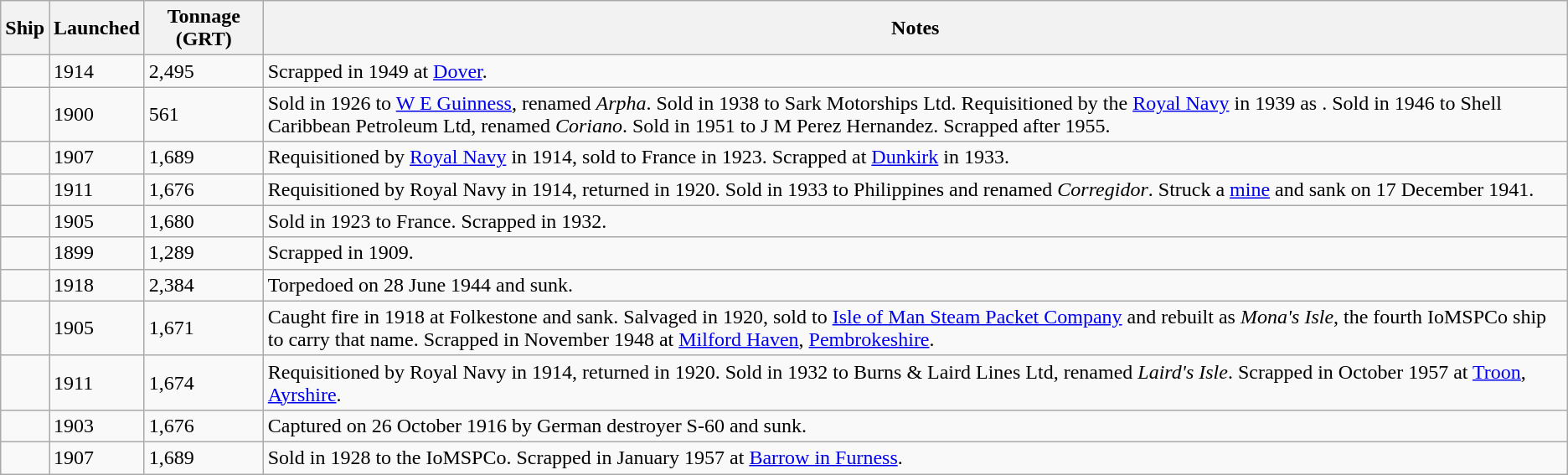<table class="wikitable">
<tr>
<th>Ship</th>
<th>Launched</th>
<th>Tonnage (GRT)</th>
<th>Notes</th>
</tr>
<tr>
<td></td>
<td>1914</td>
<td>2,495</td>
<td>Scrapped in 1949 at <a href='#'>Dover</a>.</td>
</tr>
<tr>
<td></td>
<td>1900</td>
<td>561</td>
<td>Sold in 1926 to <a href='#'>W E Guinness</a>, renamed <em>Arpha</em>. Sold in 1938 to Sark Motorships Ltd. Requisitioned by the <a href='#'>Royal Navy</a> in 1939 as . Sold in 1946 to Shell Caribbean Petroleum Ltd, renamed <em>Coriano</em>. Sold in 1951 to J M Perez Hernandez. Scrapped after 1955.</td>
</tr>
<tr>
<td></td>
<td>1907</td>
<td>1,689</td>
<td>Requisitioned by <a href='#'>Royal Navy</a> in 1914, sold to France in 1923. Scrapped at <a href='#'>Dunkirk</a> in 1933.</td>
</tr>
<tr>
<td></td>
<td>1911</td>
<td>1,676</td>
<td>Requisitioned by Royal Navy in 1914, returned in 1920. Sold in 1933 to Philippines and renamed <em>Corregidor</em>. Struck a <a href='#'>mine</a> and sank on 17 December 1941.</td>
</tr>
<tr>
<td></td>
<td>1905</td>
<td>1,680</td>
<td>Sold in 1923 to France. Scrapped in 1932.</td>
</tr>
<tr>
<td></td>
<td>1899</td>
<td>1,289</td>
<td>Scrapped in 1909.</td>
</tr>
<tr>
<td></td>
<td>1918</td>
<td>2,384</td>
<td>Torpedoed on 28 June 1944 and sunk.</td>
</tr>
<tr>
<td></td>
<td>1905</td>
<td>1,671</td>
<td>Caught fire in 1918 at Folkestone and sank. Salvaged in 1920, sold to <a href='#'>Isle of Man Steam Packet Company</a> and rebuilt as <em>Mona's Isle</em>, the fourth IoMSPCo ship to carry that name. Scrapped in November 1948 at <a href='#'>Milford Haven</a>, <a href='#'>Pembrokeshire</a>.</td>
</tr>
<tr>
<td></td>
<td>1911</td>
<td>1,674</td>
<td>Requisitioned by Royal Navy in 1914, returned in 1920. Sold in 1932 to Burns & Laird Lines Ltd, renamed <em>Laird's Isle</em>. Scrapped in October 1957 at <a href='#'>Troon</a>, <a href='#'>Ayrshire</a>.</td>
</tr>
<tr>
<td></td>
<td>1903</td>
<td>1,676</td>
<td>Captured on 26 October 1916 by German destroyer S-60 and sunk.</td>
</tr>
<tr>
<td></td>
<td>1907</td>
<td>1,689</td>
<td>Sold in 1928 to the IoMSPCo. Scrapped in January 1957 at <a href='#'>Barrow in Furness</a>.</td>
</tr>
</table>
